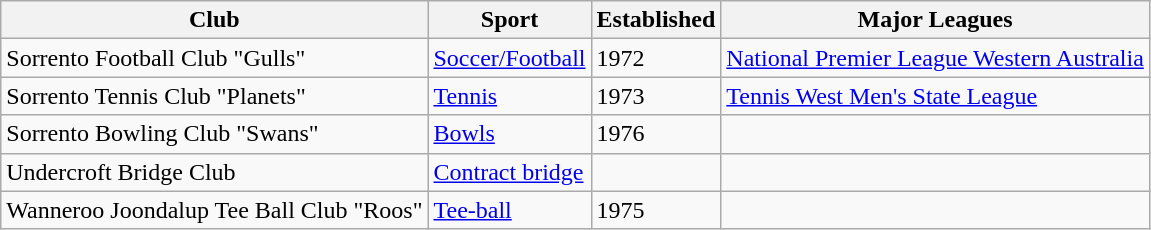<table class="wikitable">
<tr>
<th>Club</th>
<th>Sport</th>
<th>Established</th>
<th>Major Leagues</th>
</tr>
<tr>
<td>Sorrento Football Club "Gulls"</td>
<td><a href='#'>Soccer/Football</a></td>
<td>1972</td>
<td><a href='#'>National Premier League Western Australia</a></td>
</tr>
<tr>
<td>Sorrento Tennis Club "Planets"</td>
<td><a href='#'>Tennis</a></td>
<td>1973</td>
<td><a href='#'>Tennis West Men's State League</a></td>
</tr>
<tr>
<td>Sorrento Bowling Club "Swans"</td>
<td><a href='#'>Bowls</a></td>
<td>1976</td>
<td></td>
</tr>
<tr>
<td>Undercroft Bridge Club</td>
<td><a href='#'>Contract bridge</a></td>
<td></td>
<td></td>
</tr>
<tr>
<td>Wanneroo Joondalup Tee Ball Club "Roos"</td>
<td><a href='#'>Tee-ball</a></td>
<td>1975</td>
<td></td>
</tr>
</table>
